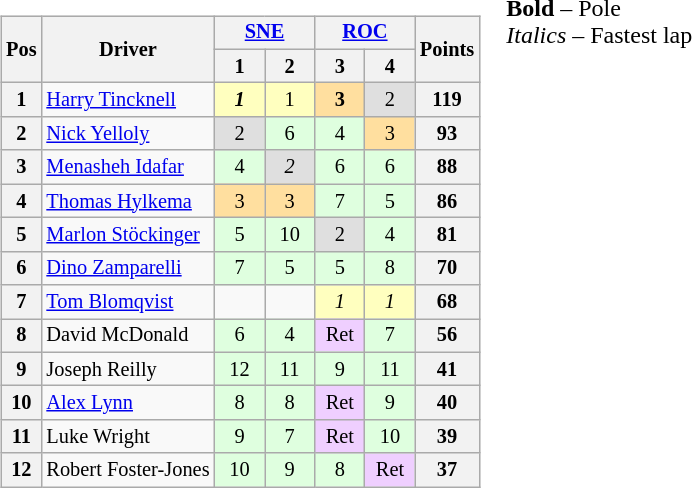<table>
<tr>
<td><br><table class="wikitable" style="font-size:85%; text-align:center;">
<tr>
<th rowspan=2>Pos</th>
<th rowspan=2>Driver</th>
<th colspan=2><a href='#'>SNE</a></th>
<th colspan=2><a href='#'>ROC</a></th>
<th rowspan=2>Points</th>
</tr>
<tr>
<th width="27">1</th>
<th width="27">2</th>
<th width="27">3</th>
<th width="27">4</th>
</tr>
<tr>
<th>1</th>
<td align=left> <a href='#'>Harry Tincknell</a></td>
<td style="background:#FFFFBF;"><strong><em>1</em></strong></td>
<td style="background:#FFFFBF;">1</td>
<td style="background:#FFDF9F;"><strong>3</strong></td>
<td style="background:#DFDFDF;">2</td>
<th>119</th>
</tr>
<tr>
<th>2</th>
<td align=left> <a href='#'>Nick Yelloly</a></td>
<td style="background:#DFDFDF;">2</td>
<td style="background:#DFFFDF;">6</td>
<td style="background:#DFFFDF;">4</td>
<td style="background:#FFDF9F;">3</td>
<th>93</th>
</tr>
<tr>
<th>3</th>
<td align=left> <a href='#'>Menasheh Idafar</a></td>
<td style="background:#DFFFDF;">4</td>
<td style="background:#DFDFDF;"><em>2</em></td>
<td style="background:#DFFFDF;">6</td>
<td style="background:#DFFFDF;">6</td>
<th>88</th>
</tr>
<tr>
<th>4</th>
<td align=left> <a href='#'>Thomas Hylkema</a></td>
<td style="background:#FFDF9F;">3</td>
<td style="background:#FFDF9F;">3</td>
<td style="background:#DFFFDF;">7</td>
<td style="background:#DFFFDF;">5</td>
<th>86</th>
</tr>
<tr>
<th>5</th>
<td align=left> <a href='#'>Marlon Stöckinger</a></td>
<td style="background:#DFFFDF;">5</td>
<td style="background:#DFFFDF;">10</td>
<td style="background:#DFDFDF;">2</td>
<td style="background:#DFFFDF;">4</td>
<th>81</th>
</tr>
<tr>
<th>6</th>
<td align=left> <a href='#'>Dino Zamparelli</a></td>
<td style="background:#DFFFDF;">7</td>
<td style="background:#DFFFDF;">5</td>
<td style="background:#DFFFDF;">5</td>
<td style="background:#DFFFDF;">8</td>
<th>70</th>
</tr>
<tr>
<th>7</th>
<td align=left> <a href='#'>Tom Blomqvist</a></td>
<td></td>
<td></td>
<td style="background:#FFFFBF;"><em>1</em></td>
<td style="background:#FFFFBF;"><em>1</em></td>
<th>68</th>
</tr>
<tr>
<th>8</th>
<td align=left> David McDonald</td>
<td style="background:#DFFFDF;">6</td>
<td style="background:#DFFFDF;">4</td>
<td style="background:#EFCFFF;">Ret</td>
<td style="background:#DFFFDF;">7</td>
<th>56</th>
</tr>
<tr>
<th>9</th>
<td align=left> Joseph Reilly</td>
<td style="background:#DFFFDF;">12</td>
<td style="background:#DFFFDF;">11</td>
<td style="background:#DFFFDF;">9</td>
<td style="background:#DFFFDF;">11</td>
<th>41</th>
</tr>
<tr>
<th>10</th>
<td align=left> <a href='#'>Alex Lynn</a></td>
<td style="background:#DFFFDF;">8</td>
<td style="background:#DFFFDF;">8</td>
<td style="background:#EFCFFF;">Ret</td>
<td style="background:#DFFFDF;">9</td>
<th>40</th>
</tr>
<tr>
<th>11</th>
<td align=left> Luke Wright</td>
<td style="background:#DFFFDF;">9</td>
<td style="background:#DFFFDF;">7</td>
<td style="background:#EFCFFF;">Ret</td>
<td style="background:#DFFFDF;">10</td>
<th>39</th>
</tr>
<tr>
<th>12</th>
<td align=left> Robert Foster-Jones</td>
<td style="background:#DFFFDF;">10</td>
<td style="background:#DFFFDF;">9</td>
<td style="background:#DFFFDF;">8</td>
<td style="background:#EFCFFF;">Ret</td>
<th>37</th>
</tr>
</table>
</td>
<td valign="top"><br>
<span><strong>Bold</strong> – Pole<br>
<em>Italics</em> – Fastest lap</span></td>
</tr>
</table>
